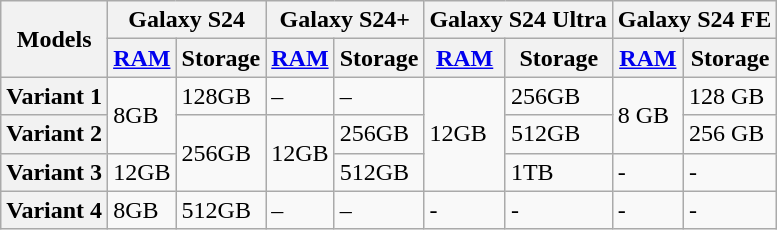<table class="wikitable">
<tr>
<th rowspan="2">Models</th>
<th colspan="2">Galaxy S24</th>
<th colspan="2">Galaxy S24+</th>
<th colspan="2">Galaxy S24 Ultra</th>
<th colspan="2">Galaxy S24 FE</th>
</tr>
<tr>
<th><a href='#'>RAM</a></th>
<th>Storage</th>
<th><a href='#'>RAM</a></th>
<th>Storage</th>
<th><a href='#'>RAM</a></th>
<th>Storage</th>
<th><a href='#'>RAM</a></th>
<th>Storage</th>
</tr>
<tr>
<th>Variant 1</th>
<td rowspan="2">8GB</td>
<td>128GB</td>
<td>–</td>
<td>–</td>
<td rowspan="3">12GB</td>
<td>256GB</td>
<td rowspan="2">8 GB</td>
<td>128 GB</td>
</tr>
<tr>
<th>Variant 2</th>
<td rowspan="2">256GB</td>
<td rowspan="2">12GB</td>
<td>256GB</td>
<td>512GB</td>
<td>256 GB</td>
</tr>
<tr>
<th>Variant 3</th>
<td>12GB</td>
<td>512GB</td>
<td>1TB</td>
<td>-</td>
<td>-</td>
</tr>
<tr>
<th>Variant 4</th>
<td>8GB</td>
<td>512GB</td>
<td>–</td>
<td>–</td>
<td>-</td>
<td>-</td>
<td>-</td>
<td>-</td>
</tr>
</table>
